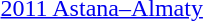<table>
<tr>
<td><a href='#'>2011 Astana–Almaty</a></td>
<td></td>
<td></td>
<td></td>
</tr>
</table>
